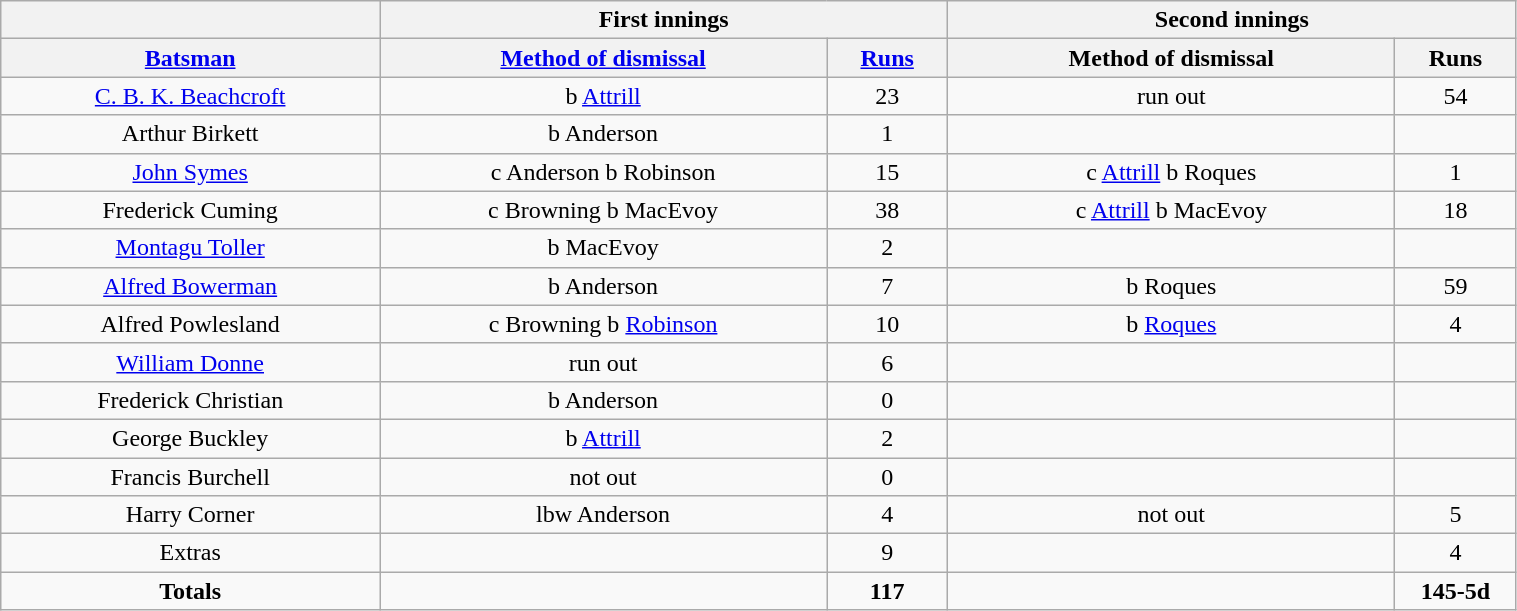<table cellpadding="1" style="border:gray solid 1px; text-align:center; width:80%;" class="wikitable">
<tr>
<th></th>
<th colspan="2" style="width:37.5%;">First innings</th>
<th colspan="2" style="width:37.5%;">Second innings</th>
</tr>
<tr>
<th style="width:25%;"><a href='#'>Batsman</a></th>
<th><a href='#'>Method of dismissal</a></th>
<th style="width:8%;"><a href='#'>Runs</a></th>
<th>Method of dismissal</th>
<th style="width:8%;">Runs</th>
</tr>
<tr>
<td><a href='#'>C. B. K. Beachcroft</a></td>
<td>b <a href='#'>Attrill</a></td>
<td>23</td>
<td>run out</td>
<td>54</td>
</tr>
<tr>
<td>Arthur Birkett</td>
<td>b Anderson</td>
<td>1</td>
<td></td>
<td></td>
</tr>
<tr>
<td><a href='#'>John Symes</a></td>
<td>c Anderson b Robinson</td>
<td>15</td>
<td>c <a href='#'>Attrill</a> b Roques</td>
<td>1</td>
</tr>
<tr>
<td>Frederick Cuming</td>
<td>c Browning b MacEvoy</td>
<td>38</td>
<td>c <a href='#'>Attrill</a> b MacEvoy</td>
<td>18</td>
</tr>
<tr>
<td><a href='#'>Montagu Toller</a></td>
<td>b MacEvoy</td>
<td>2</td>
<td></td>
<td></td>
</tr>
<tr>
<td><a href='#'>Alfred Bowerman</a></td>
<td>b Anderson</td>
<td>7</td>
<td>b Roques</td>
<td>59</td>
</tr>
<tr>
<td>Alfred Powlesland</td>
<td>c Browning b <a href='#'>Robinson</a></td>
<td>10</td>
<td>b <a href='#'>Roques</a></td>
<td>4</td>
</tr>
<tr>
<td><a href='#'>William Donne</a></td>
<td>run out</td>
<td>6</td>
<td></td>
<td></td>
</tr>
<tr>
<td>Frederick Christian</td>
<td>b Anderson</td>
<td>0</td>
<td></td>
<td></td>
</tr>
<tr>
<td>George Buckley</td>
<td>b <a href='#'>Attrill</a></td>
<td>2</td>
<td></td>
<td></td>
</tr>
<tr>
<td>Francis Burchell</td>
<td>not out</td>
<td>0</td>
<td></td>
<td></td>
</tr>
<tr>
<td>Harry Corner</td>
<td>lbw Anderson</td>
<td>4</td>
<td>not out</td>
<td>5</td>
</tr>
<tr>
<td>Extras</td>
<td></td>
<td>9</td>
<td></td>
<td>4</td>
</tr>
<tr>
<td><strong>Totals</strong></td>
<td></td>
<td><strong>117</strong></td>
<td></td>
<td><strong>145-5d</strong></td>
</tr>
</table>
